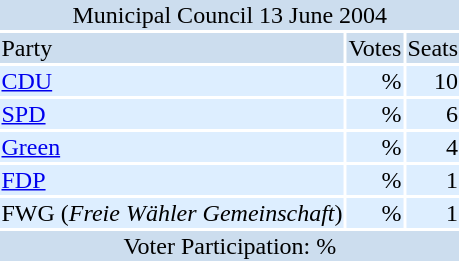<table border=0>
<tr bgcolor=#FFFFFF>
</tr>
<tr bgcolor=#CCDDEE>
<td colspan=6 align=center>Municipal Council 13 June 2004</td>
</tr>
<tr bgcolor=#CCDDEE>
<td>Party</td>
<td>Votes</td>
<td>Seats</td>
</tr>
<tr bgcolor=#DDEEFF>
<td><a href='#'>CDU</a></td>
<td align=right>%</td>
<td align=right>10</td>
</tr>
<tr bgcolor=#DDEEFF>
<td><a href='#'>SPD</a></td>
<td align=right>%</td>
<td align=right>6</td>
</tr>
<tr bgcolor=#DDEEFF>
<td><a href='#'>Green</a></td>
<td align=right>%</td>
<td align=right>4</td>
</tr>
<tr bgcolor=#DDEEFF>
<td><a href='#'>FDP</a></td>
<td align=right>%</td>
<td align=right>1</td>
</tr>
<tr bgcolor=#DDEEFF>
<td>FWG (<em>Freie Wähler Gemeinschaft</em>)</td>
<td align=right>%</td>
<td align=right>1</td>
</tr>
<tr bgcolor=#CCDDEE>
<td colspan=6 align=center>Voter Participation: %</td>
</tr>
</table>
